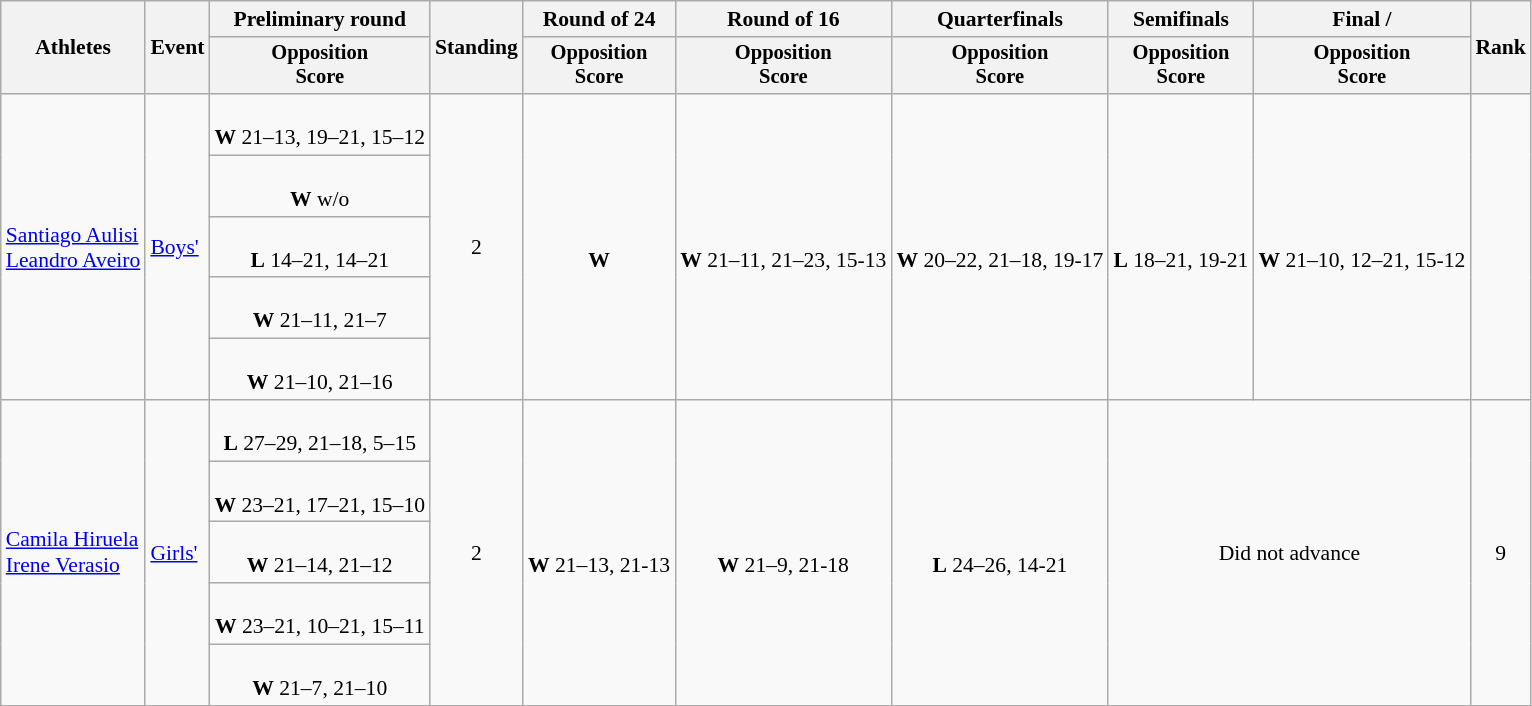<table class=wikitable style="font-size:90%">
<tr>
<th rowspan="2">Athletes</th>
<th rowspan="2">Event</th>
<th>Preliminary round</th>
<th rowspan="2">Standing</th>
<th>Round of 24</th>
<th>Round of 16</th>
<th>Quarterfinals</th>
<th>Semifinals</th>
<th>Final / </th>
<th rowspan=2>Rank</th>
</tr>
<tr style="font-size:95%">
<th>Opposition<br>Score</th>
<th>Opposition<br>Score</th>
<th>Opposition<br>Score</th>
<th>Opposition<br>Score</th>
<th>Opposition<br>Score</th>
<th>Opposition<br>Score</th>
</tr>
<tr align=center>
<td align=left rowspan=5><a href='#'>Santiago Aulisi</a> <br> <a href='#'>Leandro Aveiro</a></td>
<td align=left rowspan=5><a href='#'>Boys'</a></td>
<td><br><strong>W</strong> 21–13, 19–21, 15–12</td>
<td rowspan=5>2</td>
<td rowspan=5><br><strong>W</strong></td>
<td rowspan=5><br><strong>W</strong> 21–11, 21–23, 15-13</td>
<td rowspan=5><br><strong>W</strong> 20–22, 21–18, 19-17</td>
<td rowspan=5><br><strong>L</strong> 18–21, 19-21</td>
<td rowspan=5><br><strong>W</strong> 21–10, 12–21, 15-12</td>
<td rowspan=5></td>
</tr>
<tr align=center>
<td><br><strong>W</strong> w/o</td>
</tr>
<tr align=center>
<td><br><strong>L</strong> 14–21, 14–21</td>
</tr>
<tr align=center>
<td><br><strong>W</strong> 21–11, 21–7</td>
</tr>
<tr align=center>
<td><br><strong>W</strong> 21–10, 21–16</td>
</tr>
<tr align=center>
<td align=left rowspan=5><a href='#'>Camila Hiruela</a> <br> <a href='#'>Irene Verasio</a></td>
<td align=left rowspan=5><a href='#'>Girls'</a></td>
<td><br><strong>L</strong> 27–29, 21–18, 5–15</td>
<td rowspan=5>2</td>
<td rowspan=5><br><strong>W</strong> 21–13, 21-13</td>
<td rowspan=5><br><strong>W</strong> 21–9, 21-18</td>
<td rowspan=5><br><strong>L</strong> 24–26, 14-21</td>
<td rowspan=5 colspan=2>Did not advance</td>
<td rowspan=5>9</td>
</tr>
<tr align=center>
<td><br><strong>W</strong> 23–21, 17–21, 15–10</td>
</tr>
<tr align=center>
<td><br><strong>W</strong> 21–14, 21–12</td>
</tr>
<tr align=center>
<td><br><strong>W</strong> 23–21, 10–21, 15–11</td>
</tr>
<tr align=center>
<td><br><strong>W</strong> 21–7, 21–10</td>
</tr>
</table>
